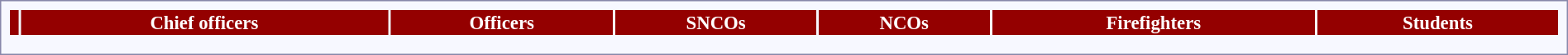<table style="border:1px solid #8888aa; background-color:#f7f8ff; padding:5px; font-size:95%; margin: 0px 12px 12px 0px; width: 100%;">
<tr style="background-color:#CCCCCC; width: 100%">
<th colspan="1" style="background:#940000; color: white;"></th>
<th colspan="1" style="background:#940000; color: white;">Chief officers</th>
<th colspan="1" style="background:#940000; color: white;">Officers</th>
<th colspan="2" style="background:#940000; color: white;">SNCOs</th>
<th colspan="1" style="background:#940000; color: white;">NCOs</th>
<th colspan="1" style="background:#940000; color: white;">Firefighters</th>
<th colspan="1" style="background:#940000; color: white;">Students</th>
</tr>
<tr style="text-align:center;">
<td rowspan="2"></td>
<td></td>
<td></td>
<td></td>
<td></td>
<td></td>
<td></td>
<td></td>
</tr>
<tr style="text-align:center;">
<td></td>
<td></td>
<td></td>
<td></td>
<td></td>
<td></td>
<td></td>
</tr>
</table>
